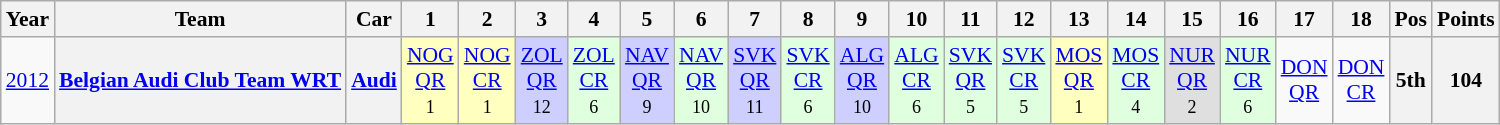<table class="wikitable" border="1" style="text-align:center; font-size:90%;">
<tr>
<th>Year</th>
<th>Team</th>
<th>Car</th>
<th>1</th>
<th>2</th>
<th>3</th>
<th>4</th>
<th>5</th>
<th>6</th>
<th>7</th>
<th>8</th>
<th>9</th>
<th>10</th>
<th>11</th>
<th>12</th>
<th>13</th>
<th>14</th>
<th>15</th>
<th>16</th>
<th>17</th>
<th>18</th>
<th>Pos</th>
<th>Points</th>
</tr>
<tr>
<td><a href='#'>2012</a></td>
<th><a href='#'>Belgian Audi Club Team WRT</a></th>
<th><a href='#'>Audi</a></th>
<td style="background:#FFFFBF;"><a href='#'>NOG<br>QR</a><br><small>1<br></small></td>
<td style="background:#FFFFBF;"><a href='#'>NOG<br>CR</a><br><small>1<br></small></td>
<td style="background:#CFCFFF;"><a href='#'>ZOL<br>QR</a><br><small>12<br></small></td>
<td style="background:#DFFFDF;"><a href='#'>ZOL<br>CR</a><br><small>6<br></small></td>
<td style="background:#CFCFFF;"><a href='#'>NAV<br>QR</a><br><small>9<br></small></td>
<td style="background:#DFFFDF;"><a href='#'>NAV<br>QR</a><br><small>10<br></small></td>
<td style="background:#CFCFFF;"><a href='#'>SVK<br>QR</a><br><small>11<br></small></td>
<td style="background:#DFFFDF;"><a href='#'>SVK<br>CR</a><br><small>6<br></small></td>
<td style="background:#CFCFFF;"><a href='#'>ALG<br>QR</a><br><small>10<br></small></td>
<td style="background:#DFFFDF;"><a href='#'>ALG<br>CR</a><br><small>6<br></small></td>
<td style="background:#DFFFDF;"><a href='#'>SVK<br>QR</a><br><small>5<br></small></td>
<td style="background:#DFFFDF;"><a href='#'>SVK<br>CR</a><br><small>5<br></small></td>
<td style="background:#FFFFBF;"><a href='#'>MOS<br>QR</a><br><small>1<br></small></td>
<td style="background:#DFFFDF;"><a href='#'>MOS<br>CR</a><br><small>4<br></small></td>
<td style="background:#DFDFDF;"><a href='#'>NUR<br>QR</a><br><small>2<br></small></td>
<td style="background:#DFFFDF;"><a href='#'>NUR<br>CR</a><br><small>6<br></small></td>
<td><a href='#'>DON<br>QR</a></td>
<td><a href='#'>DON<br>CR</a></td>
<th>5th</th>
<th>104</th>
</tr>
</table>
